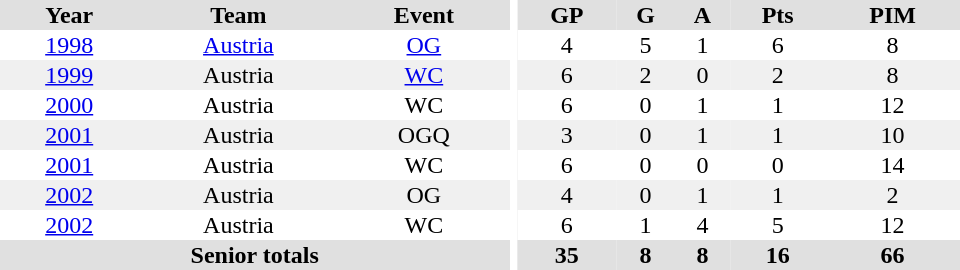<table border="0" cellpadding="1" cellspacing="0" ID="Table3" style="text-align:center; width:40em">
<tr bgcolor="#e0e0e0">
<th>Year</th>
<th>Team</th>
<th>Event</th>
<th rowspan="102" bgcolor="#ffffff"></th>
<th>GP</th>
<th>G</th>
<th>A</th>
<th>Pts</th>
<th>PIM</th>
</tr>
<tr>
<td><a href='#'>1998</a></td>
<td><a href='#'>Austria</a></td>
<td><a href='#'>OG</a></td>
<td>4</td>
<td>5</td>
<td>1</td>
<td>6</td>
<td>8</td>
</tr>
<tr bgcolor="#f0f0f0">
<td><a href='#'>1999</a></td>
<td>Austria</td>
<td><a href='#'>WC</a></td>
<td>6</td>
<td>2</td>
<td>0</td>
<td>2</td>
<td>8</td>
</tr>
<tr>
<td><a href='#'>2000</a></td>
<td>Austria</td>
<td>WC</td>
<td>6</td>
<td>0</td>
<td>1</td>
<td>1</td>
<td>12</td>
</tr>
<tr bgcolor="#f0f0f0">
<td><a href='#'>2001</a></td>
<td>Austria</td>
<td>OGQ</td>
<td>3</td>
<td>0</td>
<td>1</td>
<td>1</td>
<td>10</td>
</tr>
<tr>
<td><a href='#'>2001</a></td>
<td>Austria</td>
<td>WC</td>
<td>6</td>
<td>0</td>
<td>0</td>
<td>0</td>
<td>14</td>
</tr>
<tr bgcolor="#f0f0f0">
<td><a href='#'>2002</a></td>
<td>Austria</td>
<td>OG</td>
<td>4</td>
<td>0</td>
<td>1</td>
<td>1</td>
<td>2</td>
</tr>
<tr>
<td><a href='#'>2002</a></td>
<td>Austria</td>
<td>WC</td>
<td>6</td>
<td>1</td>
<td>4</td>
<td>5</td>
<td>12</td>
</tr>
<tr bgcolor="#e0e0e0">
<th colspan="3">Senior totals</th>
<th>35</th>
<th>8</th>
<th>8</th>
<th>16</th>
<th>66</th>
</tr>
</table>
